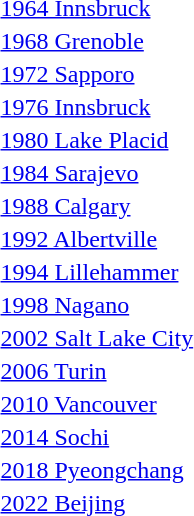<table>
<tr>
<td><a href='#'>1964 Innsbruck</a><br></td>
<td></td>
<td></td>
<td></td>
</tr>
<tr>
<td><a href='#'>1968 Grenoble</a><br></td>
<td></td>
<td></td>
<td></td>
</tr>
<tr>
<td><a href='#'>1972 Sapporo</a><br></td>
<td></td>
<td></td>
<td></td>
</tr>
<tr>
<td><a href='#'>1976 Innsbruck</a><br></td>
<td></td>
<td></td>
<td></td>
</tr>
<tr>
<td><a href='#'>1980 Lake Placid</a><br></td>
<td></td>
<td></td>
<td></td>
</tr>
<tr>
<td><a href='#'>1984 Sarajevo</a><br></td>
<td></td>
<td></td>
<td></td>
</tr>
<tr>
<td><a href='#'>1988 Calgary</a><br></td>
<td></td>
<td></td>
<td></td>
</tr>
<tr>
<td><a href='#'>1992 Albertville</a><br></td>
<td></td>
<td></td>
<td></td>
</tr>
<tr>
<td><a href='#'>1994 Lillehammer</a><br></td>
<td></td>
<td></td>
<td></td>
</tr>
<tr>
<td><a href='#'>1998 Nagano</a><br></td>
<td></td>
<td></td>
<td></td>
</tr>
<tr>
<td><a href='#'>2002 Salt Lake City</a><br></td>
<td></td>
<td></td>
<td></td>
</tr>
<tr>
<td><a href='#'>2006 Turin</a><br></td>
<td></td>
<td></td>
<td></td>
</tr>
<tr>
<td><a href='#'>2010 Vancouver</a><br></td>
<td></td>
<td></td>
<td></td>
</tr>
<tr>
<td><a href='#'>2014 Sochi</a><br></td>
<td></td>
<td></td>
<td></td>
</tr>
<tr>
<td><a href='#'>2018 Pyeongchang</a><br></td>
<td></td>
<td></td>
<td></td>
</tr>
<tr>
<td><a href='#'>2022 Beijing</a> <br></td>
<td></td>
<td></td>
<td></td>
</tr>
<tr>
</tr>
</table>
